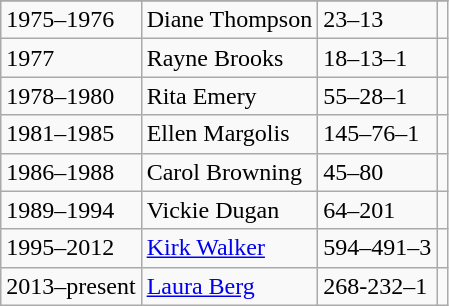<table class="wikitable">
<tr style="text-align:center;">
</tr>
<tr>
<td>1975–1976</td>
<td>Diane Thompson</td>
<td>23–13</td>
<td></td>
</tr>
<tr>
<td>1977</td>
<td>Rayne Brooks</td>
<td>18–13–1</td>
<td></td>
</tr>
<tr>
<td>1978–1980</td>
<td>Rita Emery</td>
<td>55–28–1</td>
<td></td>
</tr>
<tr>
<td>1981–1985</td>
<td>Ellen Margolis</td>
<td>145–76–1</td>
<td></td>
</tr>
<tr>
<td>1986–1988</td>
<td>Carol Browning</td>
<td>45–80</td>
<td></td>
</tr>
<tr>
<td>1989–1994</td>
<td>Vickie Dugan</td>
<td>64–201</td>
<td></td>
</tr>
<tr>
<td>1995–2012</td>
<td><a href='#'>Kirk Walker</a></td>
<td>594–491–3</td>
<td></td>
</tr>
<tr>
<td>2013–present</td>
<td><a href='#'>Laura Berg</a></td>
<td>268-232–1</td>
<td></td>
</tr>
</table>
